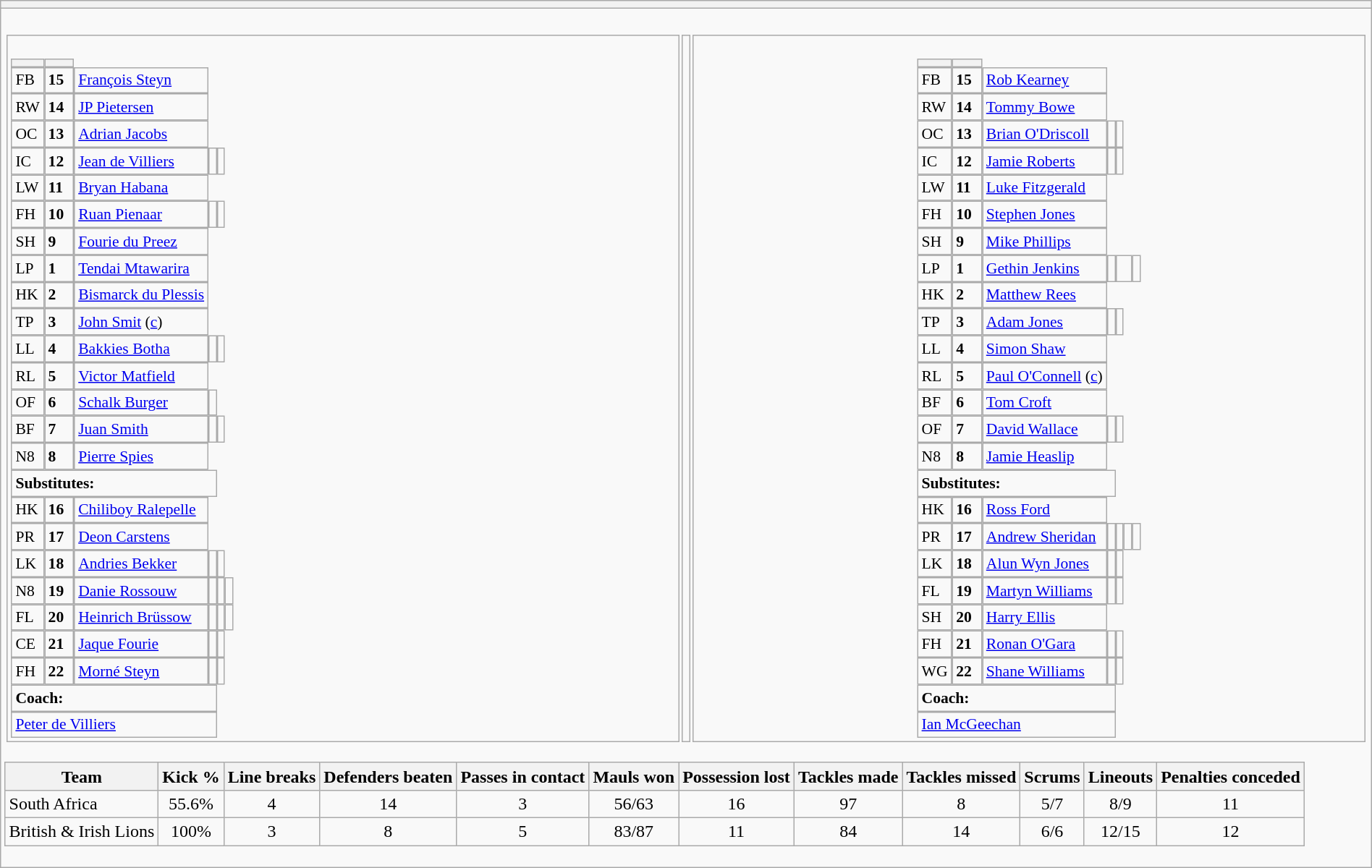<table style="width:100%" class="wikitable collapsible collapsed">
<tr>
<th></th>
</tr>
<tr>
<td><br>




<table width="100%">
<tr>
<td valign="top" width="50%"><br><table style="font-size: 90%" cellspacing="0" cellpadding="0">
<tr>
<th width="20"></th>
<th width="20"></th>
</tr>
<tr>
<td>FB</td>
<td><strong>15</strong></td>
<td><a href='#'>François Steyn</a></td>
</tr>
<tr>
<td>RW</td>
<td><strong>14</strong></td>
<td><a href='#'>JP Pietersen</a></td>
</tr>
<tr>
<td>OC</td>
<td><strong>13</strong></td>
<td><a href='#'>Adrian Jacobs</a></td>
</tr>
<tr>
<td>IC</td>
<td><strong>12</strong></td>
<td><a href='#'>Jean de Villiers</a></td>
<td></td>
<td></td>
</tr>
<tr>
<td>LW</td>
<td><strong>11</strong></td>
<td><a href='#'>Bryan Habana</a></td>
</tr>
<tr>
<td>FH</td>
<td><strong>10</strong></td>
<td><a href='#'>Ruan Pienaar</a></td>
<td></td>
<td></td>
</tr>
<tr>
<td>SH</td>
<td><strong>9</strong></td>
<td><a href='#'>Fourie du Preez</a></td>
</tr>
<tr>
<td>LP</td>
<td><strong>1</strong></td>
<td><a href='#'>Tendai Mtawarira</a></td>
</tr>
<tr>
<td>HK</td>
<td><strong>2</strong></td>
<td><a href='#'>Bismarck du Plessis</a></td>
</tr>
<tr>
<td>TP</td>
<td><strong>3</strong></td>
<td><a href='#'>John Smit</a> (<a href='#'>c</a>)</td>
</tr>
<tr>
<td>LL</td>
<td><strong>4</strong></td>
<td><a href='#'>Bakkies Botha</a></td>
<td></td>
<td></td>
</tr>
<tr>
<td>RL</td>
<td><strong>5</strong></td>
<td><a href='#'>Victor Matfield</a></td>
</tr>
<tr>
<td>OF</td>
<td><strong>6</strong></td>
<td><a href='#'>Schalk Burger</a></td>
<td></td>
</tr>
<tr>
<td>BF</td>
<td><strong>7</strong></td>
<td><a href='#'>Juan Smith</a></td>
<td></td>
<td></td>
</tr>
<tr>
<td>N8</td>
<td><strong>8</strong></td>
<td><a href='#'>Pierre Spies</a></td>
</tr>
<tr>
<td colspan="4"><strong>Substitutes:</strong></td>
</tr>
<tr>
<td>HK</td>
<td><strong>16</strong></td>
<td><a href='#'>Chiliboy Ralepelle</a></td>
</tr>
<tr>
<td>PR</td>
<td><strong>17</strong></td>
<td><a href='#'>Deon Carstens</a></td>
</tr>
<tr>
<td>LK</td>
<td><strong>18</strong></td>
<td><a href='#'>Andries Bekker</a></td>
<td></td>
<td></td>
</tr>
<tr>
<td>N8</td>
<td><strong>19</strong></td>
<td><a href='#'>Danie Rossouw</a></td>
<td></td>
<td></td>
<td></td>
</tr>
<tr>
<td>FL</td>
<td><strong>20</strong></td>
<td><a href='#'>Heinrich Brüssow</a></td>
<td></td>
<td></td>
<td></td>
</tr>
<tr>
<td>CE</td>
<td><strong>21</strong></td>
<td><a href='#'>Jaque Fourie</a></td>
<td></td>
<td></td>
</tr>
<tr>
<td>FH</td>
<td><strong>22</strong></td>
<td><a href='#'>Morné Steyn</a></td>
<td></td>
<td></td>
</tr>
<tr>
<td colspan="4"><strong>Coach:</strong></td>
</tr>
<tr>
<td colspan="4"> <a href='#'>Peter de Villiers</a></td>
</tr>
</table>
</td>
<td valign="top"></td>
<td valign="top" width="50%"><br><table style="font-size: 90%" cellspacing="0" cellpadding="0" align="center">
<tr>
<th width="20"></th>
<th width="20"></th>
</tr>
<tr>
<td>FB</td>
<td><strong>15</strong></td>
<td> <a href='#'>Rob Kearney</a></td>
</tr>
<tr>
<td>RW</td>
<td><strong>14</strong></td>
<td> <a href='#'>Tommy Bowe</a></td>
</tr>
<tr>
<td>OC</td>
<td><strong>13</strong></td>
<td> <a href='#'>Brian O'Driscoll</a></td>
<td></td>
<td></td>
</tr>
<tr>
<td>IC</td>
<td><strong>12</strong></td>
<td> <a href='#'>Jamie Roberts</a></td>
<td></td>
<td></td>
</tr>
<tr>
<td>LW</td>
<td><strong>11</strong></td>
<td> <a href='#'>Luke Fitzgerald</a></td>
</tr>
<tr>
<td>FH</td>
<td><strong>10</strong></td>
<td> <a href='#'>Stephen Jones</a></td>
</tr>
<tr>
<td>SH</td>
<td><strong>9</strong></td>
<td> <a href='#'>Mike Phillips</a></td>
</tr>
<tr>
<td>LP</td>
<td><strong>1</strong></td>
<td> <a href='#'>Gethin Jenkins</a></td>
<td></td>
<td colspan="2"></td>
<td></td>
</tr>
<tr>
<td>HK</td>
<td><strong>2</strong></td>
<td> <a href='#'>Matthew Rees</a></td>
</tr>
<tr>
<td>TP</td>
<td><strong>3</strong></td>
<td> <a href='#'>Adam Jones</a></td>
<td></td>
<td></td>
</tr>
<tr>
<td>LL</td>
<td><strong>4</strong></td>
<td> <a href='#'>Simon Shaw</a></td>
</tr>
<tr>
<td>RL</td>
<td><strong>5</strong></td>
<td> <a href='#'>Paul O'Connell</a> (<a href='#'>c</a>)</td>
</tr>
<tr>
<td>BF</td>
<td><strong>6</strong></td>
<td> <a href='#'>Tom Croft</a></td>
</tr>
<tr>
<td>OF</td>
<td><strong>7</strong></td>
<td><a href='#'>David Wallace</a></td>
<td></td>
<td></td>
</tr>
<tr>
<td>N8</td>
<td><strong>8</strong></td>
<td><a href='#'>Jamie Heaslip</a></td>
</tr>
<tr>
<td colspan="4"><strong>Substitutes:</strong></td>
</tr>
<tr>
<td>HK</td>
<td><strong>16</strong></td>
<td> <a href='#'>Ross Ford</a></td>
</tr>
<tr>
<td>PR</td>
<td><strong>17</strong></td>
<td> <a href='#'>Andrew Sheridan</a></td>
<td></td>
<td></td>
<td></td>
<td></td>
</tr>
<tr>
<td>LK</td>
<td><strong>18</strong></td>
<td> <a href='#'>Alun Wyn Jones</a></td>
<td></td>
<td></td>
</tr>
<tr>
<td>FL</td>
<td><strong>19</strong></td>
<td> <a href='#'>Martyn Williams</a></td>
<td></td>
<td></td>
</tr>
<tr>
<td>SH</td>
<td><strong>20</strong></td>
<td> <a href='#'>Harry Ellis</a></td>
</tr>
<tr>
<td>FH</td>
<td><strong>21</strong></td>
<td> <a href='#'>Ronan O'Gara</a></td>
<td></td>
<td></td>
</tr>
<tr>
<td>WG</td>
<td><strong>22</strong></td>
<td> <a href='#'>Shane Williams</a></td>
<td></td>
<td></td>
</tr>
<tr>
<td colspan="4"><strong>Coach:</strong></td>
</tr>
<tr>
<td colspan="4"> <a href='#'>Ian McGeechan</a></td>
</tr>
</table>
</td>
</tr>
</table>
<table class="wikitable" style="text-align:center">
<tr>
<th>Team</th>
<th>Kick %</th>
<th>Line breaks</th>
<th>Defenders beaten</th>
<th>Passes in contact</th>
<th>Mauls won</th>
<th>Possession lost</th>
<th>Tackles made</th>
<th>Tackles missed</th>
<th>Scrums</th>
<th>Lineouts</th>
<th>Penalties conceded</th>
</tr>
<tr>
<td align=left>South Africa</td>
<td>55.6%</td>
<td>4</td>
<td>14</td>
<td>3</td>
<td>56/63</td>
<td>16</td>
<td>97</td>
<td>8</td>
<td>5/7</td>
<td>8/9</td>
<td>11</td>
</tr>
<tr>
<td align=left>British & Irish Lions</td>
<td>100%</td>
<td>3</td>
<td>8</td>
<td>5</td>
<td>83/87</td>
<td>11</td>
<td>84</td>
<td>14</td>
<td>6/6</td>
<td>12/15</td>
<td>12</td>
</tr>
</table>
</td>
</tr>
</table>
